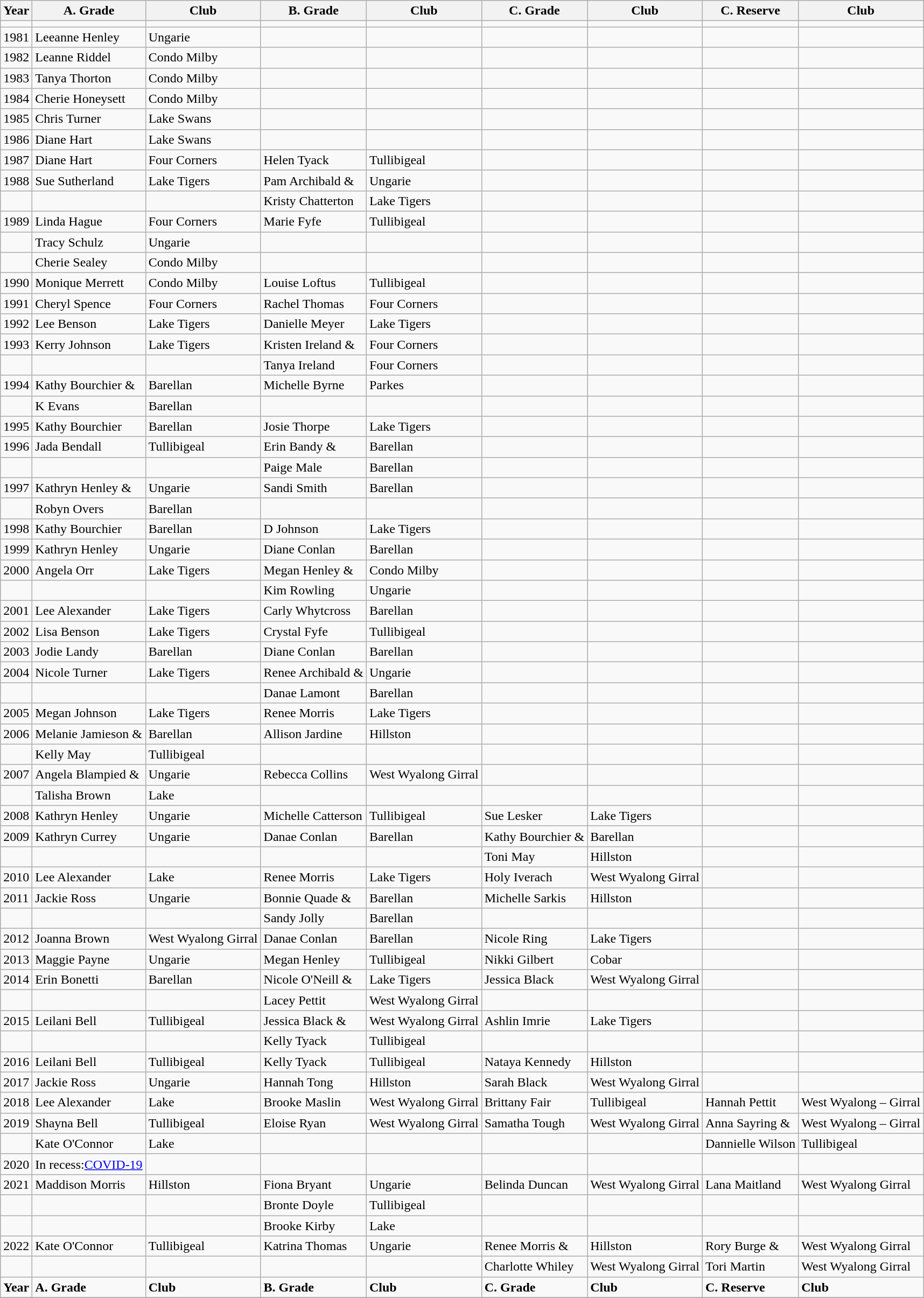<table class="wikitable sortable">
<tr>
<th>Year</th>
<th><span>A. Grade</span></th>
<th>Club</th>
<th><span>B. Grade</span></th>
<th>Club</th>
<th><span>C. Grade</span></th>
<th>Club</th>
<th><span>C. Reserve</span></th>
<th>Club</th>
</tr>
<tr>
<td></td>
<td></td>
<td></td>
<td></td>
<td></td>
<td></td>
<td></td>
<td></td>
<td></td>
</tr>
<tr>
<td>1981</td>
<td>Leeanne Henley</td>
<td>Ungarie</td>
<td></td>
<td></td>
<td></td>
<td></td>
<td></td>
<td></td>
</tr>
<tr>
<td>1982</td>
<td>Leanne Riddel</td>
<td>Condo Milby</td>
<td></td>
<td></td>
<td></td>
<td></td>
<td></td>
<td></td>
</tr>
<tr>
<td>1983</td>
<td>Tanya Thorton</td>
<td>Condo Milby</td>
<td></td>
<td></td>
<td></td>
<td></td>
<td></td>
<td></td>
</tr>
<tr>
<td>1984</td>
<td>Cherie Honeysett</td>
<td>Condo Milby</td>
<td></td>
<td></td>
<td></td>
<td></td>
<td></td>
<td></td>
</tr>
<tr>
<td>1985</td>
<td>Chris Turner</td>
<td>Lake Swans</td>
<td></td>
<td></td>
<td></td>
<td></td>
<td></td>
<td></td>
</tr>
<tr>
<td>1986</td>
<td>Diane Hart</td>
<td>Lake Swans</td>
<td></td>
<td></td>
<td></td>
<td></td>
<td></td>
<td></td>
</tr>
<tr>
<td>1987</td>
<td>Diane Hart</td>
<td>Four Corners</td>
<td>Helen Tyack</td>
<td>Tullibigeal</td>
<td></td>
<td></td>
<td></td>
<td></td>
</tr>
<tr>
<td>1988</td>
<td>Sue Sutherland</td>
<td>Lake Tigers</td>
<td>Pam Archibald &</td>
<td>Ungarie</td>
<td></td>
<td></td>
<td></td>
<td></td>
</tr>
<tr>
<td></td>
<td></td>
<td></td>
<td>Kristy Chatterton</td>
<td>Lake Tigers</td>
<td></td>
<td></td>
<td></td>
<td></td>
</tr>
<tr>
<td>1989</td>
<td>Linda Hague</td>
<td>Four Corners</td>
<td>Marie Fyfe</td>
<td>Tullibigeal</td>
<td></td>
<td></td>
<td></td>
<td></td>
</tr>
<tr>
<td></td>
<td>Tracy Schulz</td>
<td>Ungarie</td>
<td></td>
<td></td>
<td></td>
<td></td>
<td></td>
<td></td>
</tr>
<tr>
<td></td>
<td>Cherie Sealey</td>
<td>Condo Milby</td>
<td></td>
<td></td>
<td></td>
<td></td>
<td></td>
<td></td>
</tr>
<tr>
<td>1990</td>
<td>Monique Merrett</td>
<td>Condo Milby</td>
<td>Louise Loftus</td>
<td>Tullibigeal</td>
<td></td>
<td></td>
<td></td>
<td></td>
</tr>
<tr>
<td>1991</td>
<td>Cheryl Spence</td>
<td>Four Corners</td>
<td>Rachel Thomas</td>
<td>Four Corners</td>
<td></td>
<td></td>
<td></td>
<td></td>
</tr>
<tr>
<td>1992</td>
<td>Lee Benson</td>
<td>Lake Tigers</td>
<td>Danielle Meyer</td>
<td>Lake Tigers</td>
<td></td>
<td></td>
<td></td>
<td></td>
</tr>
<tr>
<td>1993</td>
<td>Kerry Johnson</td>
<td>Lake Tigers</td>
<td>Kristen Ireland &</td>
<td>Four Corners</td>
<td></td>
<td></td>
<td></td>
<td></td>
</tr>
<tr>
<td></td>
<td></td>
<td></td>
<td>Tanya Ireland</td>
<td>Four Corners</td>
<td></td>
<td></td>
<td></td>
<td></td>
</tr>
<tr>
<td>1994</td>
<td>Kathy Bourchier &</td>
<td>Barellan</td>
<td>Michelle Byrne</td>
<td>Parkes</td>
<td></td>
<td></td>
<td></td>
<td></td>
</tr>
<tr>
<td></td>
<td>K Evans</td>
<td>Barellan</td>
<td></td>
<td></td>
<td></td>
<td></td>
<td></td>
<td></td>
</tr>
<tr>
<td>1995</td>
<td>Kathy Bourchier</td>
<td>Barellan</td>
<td>Josie Thorpe</td>
<td>Lake Tigers</td>
<td></td>
<td></td>
<td></td>
<td></td>
</tr>
<tr>
<td>1996</td>
<td>Jada Bendall</td>
<td>Tullibigeal</td>
<td>Erin Bandy &</td>
<td>Barellan</td>
<td></td>
<td></td>
<td></td>
<td></td>
</tr>
<tr>
<td></td>
<td></td>
<td></td>
<td>Paige Male</td>
<td>Barellan</td>
<td></td>
<td></td>
<td></td>
<td></td>
</tr>
<tr>
<td>1997</td>
<td>Kathryn Henley &</td>
<td>Ungarie</td>
<td>Sandi Smith</td>
<td>Barellan</td>
<td></td>
<td></td>
<td></td>
<td></td>
</tr>
<tr>
<td></td>
<td>Robyn Overs</td>
<td>Barellan</td>
<td></td>
<td></td>
<td></td>
<td></td>
<td></td>
<td></td>
</tr>
<tr>
<td>1998</td>
<td>Kathy Bourchier</td>
<td>Barellan</td>
<td>D Johnson</td>
<td>Lake Tigers</td>
<td></td>
<td></td>
<td></td>
<td></td>
</tr>
<tr>
<td>1999</td>
<td>Kathryn Henley</td>
<td>Ungarie</td>
<td>Diane Conlan</td>
<td>Barellan</td>
<td></td>
<td></td>
<td></td>
<td></td>
</tr>
<tr>
<td>2000</td>
<td>Angela Orr</td>
<td>Lake Tigers</td>
<td>Megan Henley &</td>
<td>Condo Milby</td>
<td></td>
<td></td>
<td></td>
<td></td>
</tr>
<tr>
<td></td>
<td></td>
<td></td>
<td>Kim Rowling</td>
<td>Ungarie</td>
<td></td>
<td></td>
<td></td>
<td></td>
</tr>
<tr>
<td>2001</td>
<td>Lee Alexander</td>
<td>Lake Tigers</td>
<td>Carly Whytcross</td>
<td>Barellan</td>
<td></td>
<td></td>
<td></td>
<td></td>
</tr>
<tr>
<td>2002</td>
<td>Lisa Benson</td>
<td>Lake Tigers</td>
<td>Crystal Fyfe</td>
<td>Tullibigeal</td>
<td></td>
<td></td>
<td></td>
<td></td>
</tr>
<tr>
<td>2003</td>
<td>Jodie Landy</td>
<td>Barellan</td>
<td>Diane Conlan</td>
<td>Barellan</td>
<td></td>
<td></td>
<td></td>
<td></td>
</tr>
<tr>
<td>2004</td>
<td>Nicole Turner</td>
<td>Lake Tigers</td>
<td>Renee Archibald &</td>
<td>Ungarie</td>
<td></td>
<td></td>
<td></td>
<td></td>
</tr>
<tr>
<td></td>
<td></td>
<td></td>
<td>Danae Lamont</td>
<td>Barellan</td>
<td></td>
<td></td>
<td></td>
<td></td>
</tr>
<tr>
<td>2005</td>
<td>Megan Johnson</td>
<td>Lake Tigers</td>
<td>Renee Morris</td>
<td>Lake Tigers</td>
<td></td>
<td></td>
<td></td>
<td></td>
</tr>
<tr>
<td>2006</td>
<td>Melanie Jamieson &</td>
<td>Barellan</td>
<td>Allison Jardine</td>
<td>Hillston</td>
<td></td>
<td></td>
<td></td>
<td></td>
</tr>
<tr>
<td></td>
<td>Kelly May</td>
<td>Tullibigeal</td>
<td></td>
<td></td>
<td></td>
<td></td>
<td></td>
<td></td>
</tr>
<tr>
<td>2007</td>
<td>Angela Blampied &</td>
<td>Ungarie</td>
<td>Rebecca Collins</td>
<td>West Wyalong Girral</td>
<td></td>
<td></td>
<td></td>
<td></td>
</tr>
<tr>
<td></td>
<td>Talisha Brown</td>
<td>Lake</td>
<td></td>
<td></td>
<td></td>
<td></td>
<td></td>
<td></td>
</tr>
<tr>
<td>2008</td>
<td>Kathryn Henley</td>
<td>Ungarie</td>
<td>Michelle Catterson</td>
<td>Tullibigeal</td>
<td>Sue Lesker</td>
<td>Lake Tigers</td>
<td></td>
<td></td>
</tr>
<tr>
<td>2009</td>
<td>Kathryn Currey</td>
<td>Ungarie</td>
<td>Danae Conlan</td>
<td>Barellan</td>
<td>Kathy Bourchier &</td>
<td>Barellan</td>
<td></td>
<td></td>
</tr>
<tr>
<td></td>
<td></td>
<td></td>
<td></td>
<td></td>
<td>Toni May</td>
<td>Hillston</td>
<td></td>
<td></td>
</tr>
<tr>
<td>2010</td>
<td>Lee Alexander</td>
<td>Lake</td>
<td>Renee Morris</td>
<td>Lake Tigers</td>
<td>Holy Iverach</td>
<td>West Wyalong Girral</td>
<td></td>
<td></td>
</tr>
<tr>
<td>2011</td>
<td>Jackie Ross</td>
<td>Ungarie</td>
<td>Bonnie Quade &</td>
<td>Barellan</td>
<td>Michelle Sarkis</td>
<td>Hillston</td>
<td></td>
<td></td>
</tr>
<tr>
<td></td>
<td></td>
<td></td>
<td>Sandy Jolly</td>
<td>Barellan</td>
<td></td>
<td></td>
<td></td>
<td></td>
</tr>
<tr>
<td>2012</td>
<td>Joanna Brown</td>
<td>West Wyalong Girral</td>
<td>Danae Conlan</td>
<td>Barellan</td>
<td>Nicole Ring</td>
<td>Lake Tigers</td>
<td></td>
<td></td>
</tr>
<tr>
<td>2013</td>
<td>Maggie Payne</td>
<td>Ungarie</td>
<td>Megan Henley</td>
<td>Tullibigeal</td>
<td>Nikki Gilbert</td>
<td>Cobar</td>
<td></td>
<td></td>
</tr>
<tr>
<td>2014</td>
<td>Erin Bonetti</td>
<td>Barellan</td>
<td>Nicole O'Neill &</td>
<td>Lake Tigers</td>
<td>Jessica Black</td>
<td>West Wyalong Girral</td>
<td></td>
<td></td>
</tr>
<tr>
<td></td>
<td></td>
<td></td>
<td>Lacey Pettit</td>
<td>West Wyalong Girral</td>
<td></td>
<td></td>
<td></td>
<td></td>
</tr>
<tr>
<td>2015</td>
<td>Leilani Bell</td>
<td>Tullibigeal</td>
<td>Jessica Black &</td>
<td>West Wyalong Girral</td>
<td>Ashlin Imrie</td>
<td>Lake Tigers</td>
<td></td>
<td></td>
</tr>
<tr>
<td></td>
<td></td>
<td></td>
<td>Kelly Tyack</td>
<td>Tullibigeal</td>
<td></td>
<td></td>
<td></td>
<td></td>
</tr>
<tr>
<td>2016</td>
<td>Leilani Bell</td>
<td>Tullibigeal</td>
<td>Kelly Tyack</td>
<td>Tullibigeal</td>
<td>Nataya Kennedy</td>
<td>Hillston</td>
<td></td>
<td></td>
</tr>
<tr>
<td>2017</td>
<td>Jackie Ross</td>
<td>Ungarie</td>
<td>Hannah Tong</td>
<td>Hillston</td>
<td>Sarah Black</td>
<td>West Wyalong Girral</td>
<td></td>
<td></td>
</tr>
<tr>
<td>2018</td>
<td>Lee Alexander</td>
<td>Lake</td>
<td>Brooke Maslin</td>
<td>West Wyalong Girral</td>
<td>Brittany Fair</td>
<td>Tullibigeal</td>
<td>Hannah Pettit</td>
<td>West Wyalong – Girral</td>
</tr>
<tr>
<td>2019</td>
<td>Shayna Bell</td>
<td>Tullibigeal</td>
<td>Eloise Ryan</td>
<td>West Wyalong Girral</td>
<td>Samatha Tough</td>
<td>West Wyalong Girral</td>
<td>Anna Sayring &</td>
<td>West Wyalong – Girral</td>
</tr>
<tr>
<td></td>
<td>Kate O'Connor</td>
<td>Lake</td>
<td></td>
<td></td>
<td></td>
<td></td>
<td>Dannielle Wilson</td>
<td>Tullibigeal</td>
</tr>
<tr>
<td>2020</td>
<td>In recess:<a href='#'>COVID-19</a></td>
<td></td>
<td></td>
<td></td>
<td></td>
<td></td>
<td></td>
<td></td>
</tr>
<tr>
<td>2021</td>
<td>Maddison Morris</td>
<td>Hillston</td>
<td>Fiona Bryant</td>
<td>Ungarie</td>
<td>Belinda Duncan</td>
<td>West Wyalong Girral</td>
<td>Lana Maitland</td>
<td>West Wyalong Girral</td>
</tr>
<tr>
<td></td>
<td></td>
<td></td>
<td>Bronte Doyle</td>
<td>Tullibigeal</td>
<td></td>
<td></td>
<td></td>
<td></td>
</tr>
<tr>
<td></td>
<td></td>
<td></td>
<td>Brooke Kirby</td>
<td>Lake</td>
<td></td>
<td></td>
<td></td>
<td></td>
</tr>
<tr>
<td>2022</td>
<td>Kate O'Connor</td>
<td>Tullibigeal</td>
<td>Katrina Thomas</td>
<td>Ungarie</td>
<td>Renee Morris &</td>
<td>Hillston</td>
<td>Rory Burge &</td>
<td>West Wyalong Girral</td>
</tr>
<tr>
<td></td>
<td></td>
<td></td>
<td></td>
<td></td>
<td>Charlotte Whiley</td>
<td>West Wyalong Girral</td>
<td>Tori Martin</td>
<td>West Wyalong Girral</td>
</tr>
<tr>
<td><strong>Year</strong></td>
<td><span><strong>A. Grade</strong></span></td>
<td><strong>Club</strong></td>
<td><span><strong>B. Grade</strong></span></td>
<td><strong>Club</strong></td>
<td><span><strong>C. Grade</strong></span></td>
<td><strong>Club</strong></td>
<td><span><strong>C. Reserve</strong></span></td>
<td><strong>Club</strong></td>
</tr>
<tr>
</tr>
</table>
